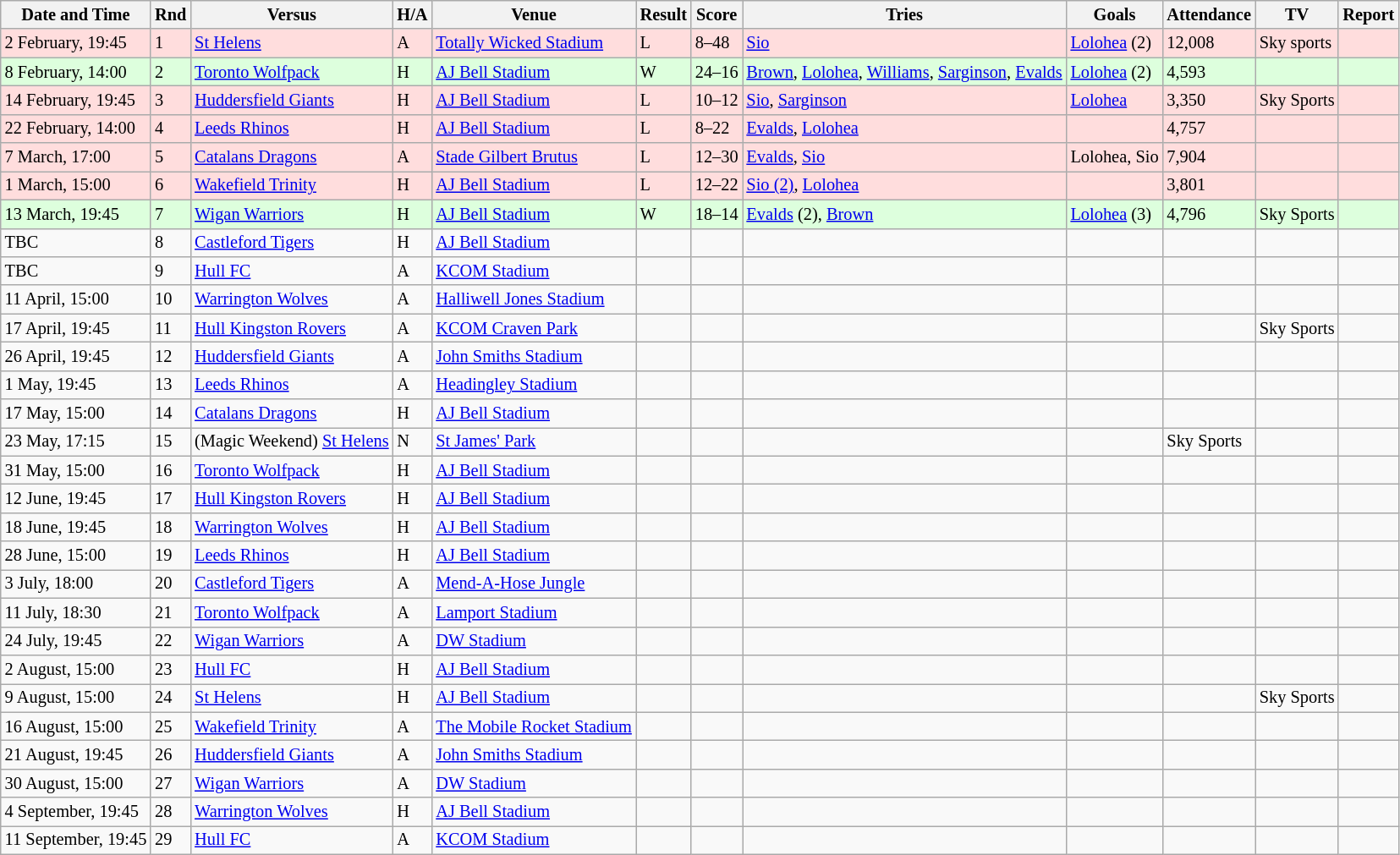<table class="wikitable" style="font-size:85%;">
<tr>
<th>Date and Time</th>
<th>Rnd</th>
<th>Versus</th>
<th>H/A</th>
<th>Venue</th>
<th>Result</th>
<th>Score</th>
<th>Tries</th>
<th>Goals</th>
<th>Attendance</th>
<th>TV</th>
<th>Report</th>
</tr>
<tr style="background:#ffdddd;" width=20 | >
<td>2 February, 19:45</td>
<td>1</td>
<td> <a href='#'>St Helens</a></td>
<td>A</td>
<td><a href='#'>Totally Wicked Stadium</a></td>
<td>L</td>
<td>8–48</td>
<td><a href='#'>Sio</a></td>
<td><a href='#'>Lolohea</a> (2)</td>
<td>12,008</td>
<td>Sky sports</td>
<td></td>
</tr>
<tr style="background:#ddffdd;" width=20 | >
<td>8 February, 14:00</td>
<td>2</td>
<td> <a href='#'>Toronto Wolfpack</a></td>
<td>H</td>
<td><a href='#'>AJ Bell Stadium</a></td>
<td>W</td>
<td>24–16</td>
<td><a href='#'>Brown</a>, <a href='#'>Lolohea</a>, <a href='#'>Williams</a>, <a href='#'>Sarginson</a>, <a href='#'>Evalds</a></td>
<td><a href='#'>Lolohea</a> (2)</td>
<td>4,593</td>
<td></td>
<td></td>
</tr>
<tr style="background:#ffdddd;" width=20 | >
<td>14 February, 19:45</td>
<td>3</td>
<td> <a href='#'>Huddersfield Giants</a></td>
<td>H</td>
<td><a href='#'>AJ Bell Stadium</a></td>
<td>L</td>
<td>10–12</td>
<td><a href='#'>Sio</a>, <a href='#'>Sarginson</a></td>
<td><a href='#'>Lolohea</a></td>
<td>3,350</td>
<td>Sky Sports</td>
<td></td>
</tr>
<tr style="background:#ffdddd;" width=20 | >
<td>22 February, 14:00</td>
<td>4</td>
<td> <a href='#'>Leeds Rhinos</a></td>
<td>H</td>
<td><a href='#'>AJ Bell Stadium</a></td>
<td>L</td>
<td>8–22</td>
<td><a href='#'>Evalds</a>, <a href='#'>Lolohea</a></td>
<td></td>
<td>4,757</td>
<td></td>
<td></td>
</tr>
<tr style="background:#ffdddd;" width=20 | >
<td>7 March, 17:00</td>
<td>5</td>
<td> <a href='#'>Catalans Dragons</a></td>
<td>A</td>
<td><a href='#'>Stade Gilbert Brutus</a></td>
<td>L</td>
<td>12–30</td>
<td><a href='#'>Evalds</a>, <a href='#'>Sio</a></td>
<td>Lolohea, Sio</td>
<td>7,904</td>
<td></td>
<td></td>
</tr>
<tr style="background:#ffdddd;" width=20 | >
<td>1 March, 15:00</td>
<td>6</td>
<td> <a href='#'>Wakefield Trinity</a></td>
<td>H</td>
<td><a href='#'>AJ Bell Stadium</a></td>
<td>L</td>
<td>12–22</td>
<td><a href='#'>Sio (2)</a>, <a href='#'>Lolohea</a></td>
<td></td>
<td>3,801</td>
<td></td>
<td></td>
</tr>
<tr style="background:#ddffdd;" width=20 | >
<td>13 March, 19:45</td>
<td>7</td>
<td> <a href='#'>Wigan Warriors</a></td>
<td>H</td>
<td><a href='#'>AJ Bell Stadium</a></td>
<td>W</td>
<td>18–14</td>
<td><a href='#'>Evalds</a> (2), <a href='#'>Brown</a></td>
<td><a href='#'>Lolohea</a> (3)</td>
<td>4,796</td>
<td>Sky Sports</td>
<td></td>
</tr>
<tr>
<td>TBC</td>
<td>8</td>
<td> <a href='#'>Castleford Tigers</a></td>
<td>H</td>
<td><a href='#'>AJ Bell Stadium</a></td>
<td></td>
<td></td>
<td></td>
<td></td>
<td></td>
<td></td>
<td></td>
</tr>
<tr>
<td>TBC</td>
<td>9</td>
<td> <a href='#'>Hull FC</a></td>
<td>A</td>
<td><a href='#'>KCOM Stadium</a></td>
<td></td>
<td></td>
<td></td>
<td></td>
<td></td>
<td></td>
<td></td>
</tr>
<tr>
<td>11 April, 15:00</td>
<td>10</td>
<td> <a href='#'>Warrington Wolves</a></td>
<td>A</td>
<td><a href='#'>Halliwell Jones Stadium</a></td>
<td></td>
<td></td>
<td></td>
<td></td>
<td></td>
<td></td>
<td></td>
</tr>
<tr>
<td>17 April, 19:45</td>
<td>11</td>
<td> <a href='#'>Hull Kingston Rovers</a></td>
<td>A</td>
<td><a href='#'>KCOM Craven Park</a></td>
<td></td>
<td></td>
<td></td>
<td></td>
<td></td>
<td>Sky Sports</td>
<td></td>
</tr>
<tr>
<td>26 April, 19:45</td>
<td>12</td>
<td> <a href='#'>Huddersfield Giants</a></td>
<td>A</td>
<td><a href='#'>John Smiths Stadium</a></td>
<td></td>
<td></td>
<td></td>
<td></td>
<td></td>
<td></td>
<td></td>
</tr>
<tr>
<td>1 May, 19:45</td>
<td>13</td>
<td> <a href='#'>Leeds Rhinos</a></td>
<td>A</td>
<td><a href='#'>Headingley Stadium</a></td>
<td></td>
<td></td>
<td></td>
<td></td>
<td></td>
<td></td>
<td></td>
</tr>
<tr>
<td>17 May, 15:00</td>
<td>14</td>
<td> <a href='#'>Catalans Dragons</a></td>
<td>H</td>
<td><a href='#'>AJ Bell Stadium</a></td>
<td></td>
<td></td>
<td></td>
<td></td>
<td></td>
<td></td>
<td></td>
</tr>
<tr>
<td>23 May, 17:15</td>
<td>15</td>
<td>(Magic Weekend)  <a href='#'>St Helens</a></td>
<td>N</td>
<td><a href='#'>St James' Park</a></td>
<td></td>
<td></td>
<td></td>
<td></td>
<td>Sky Sports</td>
<td></td>
<td></td>
</tr>
<tr>
<td>31 May, 15:00</td>
<td>16</td>
<td> <a href='#'>Toronto Wolfpack</a></td>
<td>H</td>
<td><a href='#'>AJ Bell Stadium</a></td>
<td></td>
<td></td>
<td></td>
<td></td>
<td></td>
<td></td>
<td></td>
</tr>
<tr>
<td>12 June, 19:45</td>
<td>17</td>
<td> <a href='#'>Hull Kingston Rovers</a></td>
<td>H</td>
<td><a href='#'>AJ Bell Stadium</a></td>
<td></td>
<td></td>
<td></td>
<td></td>
<td></td>
<td></td>
<td></td>
</tr>
<tr>
<td>18 June, 19:45</td>
<td>18</td>
<td> <a href='#'>Warrington Wolves</a></td>
<td>H</td>
<td><a href='#'>AJ Bell Stadium</a></td>
<td></td>
<td></td>
<td></td>
<td></td>
<td></td>
<td></td>
<td></td>
</tr>
<tr>
<td>28 June, 15:00</td>
<td>19</td>
<td> <a href='#'>Leeds Rhinos</a></td>
<td>H</td>
<td><a href='#'>AJ Bell Stadium</a></td>
<td></td>
<td></td>
<td></td>
<td></td>
<td></td>
<td></td>
<td></td>
</tr>
<tr>
<td>3 July, 18:00</td>
<td>20</td>
<td> <a href='#'>Castleford Tigers</a></td>
<td>A</td>
<td><a href='#'>Mend-A-Hose Jungle</a></td>
<td></td>
<td></td>
<td></td>
<td></td>
<td></td>
<td></td>
<td></td>
</tr>
<tr>
<td>11 July, 18:30</td>
<td>21</td>
<td> <a href='#'>Toronto Wolfpack</a></td>
<td>A</td>
<td><a href='#'>Lamport Stadium</a></td>
<td></td>
<td></td>
<td></td>
<td></td>
<td></td>
<td></td>
<td></td>
</tr>
<tr>
<td>24 July, 19:45</td>
<td>22</td>
<td> <a href='#'>Wigan Warriors</a></td>
<td>A</td>
<td><a href='#'>DW Stadium</a></td>
<td></td>
<td></td>
<td></td>
<td></td>
<td></td>
<td></td>
<td></td>
</tr>
<tr>
<td>2 August, 15:00</td>
<td>23</td>
<td> <a href='#'>Hull FC</a></td>
<td>H</td>
<td><a href='#'>AJ Bell Stadium</a></td>
<td></td>
<td></td>
<td></td>
<td></td>
<td></td>
<td></td>
<td></td>
</tr>
<tr>
<td>9 August, 15:00</td>
<td>24</td>
<td> <a href='#'>St Helens</a></td>
<td>H</td>
<td><a href='#'>AJ Bell Stadium</a></td>
<td></td>
<td></td>
<td></td>
<td></td>
<td></td>
<td>Sky Sports</td>
<td></td>
</tr>
<tr>
<td>16 August, 15:00</td>
<td>25</td>
<td> <a href='#'>Wakefield Trinity</a></td>
<td>A</td>
<td><a href='#'>The Mobile Rocket Stadium</a></td>
<td></td>
<td></td>
<td></td>
<td></td>
<td></td>
<td></td>
<td></td>
</tr>
<tr>
<td>21 August, 19:45</td>
<td>26</td>
<td> <a href='#'>Huddersfield Giants</a></td>
<td>A</td>
<td><a href='#'>John Smiths Stadium</a></td>
<td></td>
<td></td>
<td></td>
<td></td>
<td></td>
<td></td>
<td></td>
</tr>
<tr>
<td>30 August, 15:00</td>
<td>27</td>
<td> <a href='#'>Wigan Warriors</a></td>
<td>A</td>
<td><a href='#'>DW Stadium</a></td>
<td></td>
<td></td>
<td></td>
<td></td>
<td></td>
<td></td>
<td></td>
</tr>
<tr>
<td>4 September, 19:45</td>
<td>28</td>
<td> <a href='#'>Warrington Wolves</a></td>
<td>H</td>
<td><a href='#'>AJ Bell Stadium</a></td>
<td></td>
<td></td>
<td></td>
<td></td>
<td></td>
<td></td>
<td></td>
</tr>
<tr>
<td>11 September, 19:45</td>
<td>29</td>
<td> <a href='#'>Hull FC</a></td>
<td>A</td>
<td><a href='#'>KCOM Stadium</a></td>
<td></td>
<td></td>
<td></td>
<td></td>
<td></td>
<td></td>
<td></td>
</tr>
</table>
